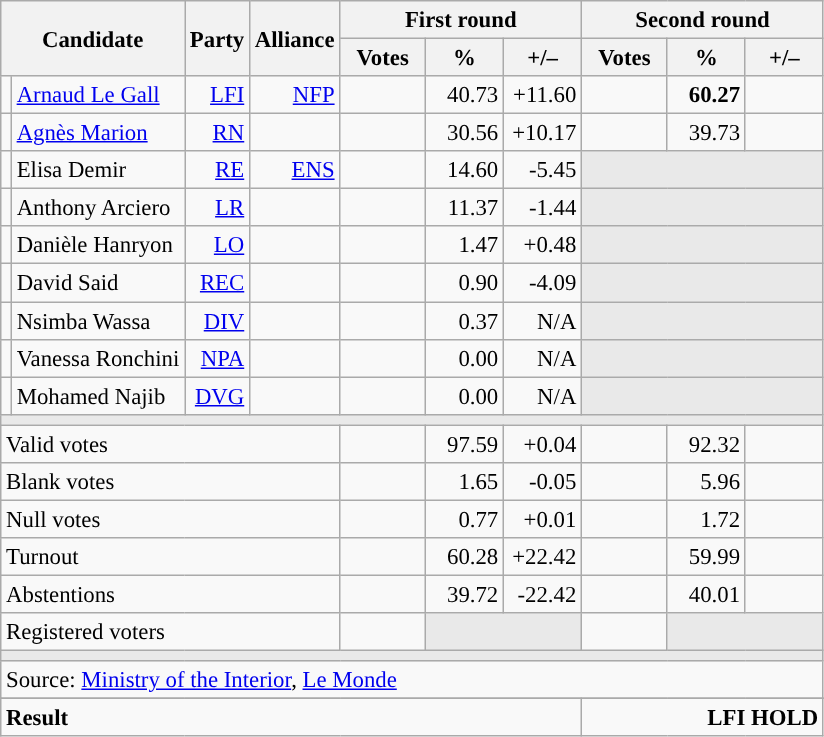<table class="wikitable" style="text-align:right;font-size:95%;">
<tr>
<th rowspan="2" colspan="2">Candidate</th>
<th rowspan="2">Party</th>
<th rowspan="2">Alliance</th>
<th colspan="3">First round</th>
<th colspan="3">Second round</th>
</tr>
<tr>
<th style="width:50px;">Votes</th>
<th style="width:45px;">%</th>
<th style="width:45px;">+/–</th>
<th style="width:50px;">Votes</th>
<th style="width:45px;">%</th>
<th style="width:45px;">+/–</th>
</tr>
<tr>
<td style="color:inherit;background:"></td>
<td style="text-align:left;"><a href='#'>Arnaud Le Gall</a></td>
<td><a href='#'>LFI</a></td>
<td><a href='#'>NFP</a></td>
<td></td>
<td>40.73</td>
<td>+11.60</td>
<td><strong></strong></td>
<td><strong>60.27</strong></td>
<td></td>
</tr>
<tr>
<td style="color:inherit;background:"></td>
<td style="text-align:left;"><a href='#'>Agnès Marion</a></td>
<td><a href='#'>RN</a></td>
<td></td>
<td></td>
<td>30.56</td>
<td>+10.17</td>
<td></td>
<td>39.73</td>
<td></td>
</tr>
<tr>
<td style="color:inherit;background:"></td>
<td style="text-align:left;">Elisa Demir</td>
<td><a href='#'>RE</a></td>
<td><a href='#'>ENS</a></td>
<td></td>
<td>14.60</td>
<td>-5.45</td>
<td colspan="3" style="background:#E9E9E9;"></td>
</tr>
<tr>
<td style="color:inherit;background:"></td>
<td style="text-align:left;">Anthony Arciero</td>
<td><a href='#'>LR</a></td>
<td></td>
<td></td>
<td>11.37</td>
<td>-1.44</td>
<td colspan="3" style="background:#E9E9E9;"></td>
</tr>
<tr>
<td style="color:inherit;background:"></td>
<td style="text-align:left;">Danièle Hanryon</td>
<td><a href='#'>LO</a></td>
<td></td>
<td></td>
<td>1.47</td>
<td>+0.48</td>
<td colspan="3" style="background:#E9E9E9;"></td>
</tr>
<tr>
<td style="color:inherit;background:"></td>
<td style="text-align:left;">David Said</td>
<td><a href='#'>REC</a></td>
<td></td>
<td></td>
<td>0.90</td>
<td>-4.09</td>
<td colspan="3" style="background:#E9E9E9;"></td>
</tr>
<tr>
<td style="color:inherit;background:"></td>
<td style="text-align:left;">Nsimba Wassa</td>
<td><a href='#'>DIV</a></td>
<td></td>
<td></td>
<td>0.37</td>
<td>N/A</td>
<td colspan="3" style="background:#E9E9E9;"></td>
</tr>
<tr>
<td style="color:inherit;background:"></td>
<td style="text-align:left;">Vanessa Ronchini</td>
<td><a href='#'>NPA</a></td>
<td></td>
<td></td>
<td>0.00</td>
<td>N/A</td>
<td colspan="3" style="background:#E9E9E9;"></td>
</tr>
<tr>
<td style="color:inherit;background:"></td>
<td style="text-align:left;">Mohamed Najib</td>
<td><a href='#'>DVG</a></td>
<td></td>
<td></td>
<td>0.00</td>
<td>N/A</td>
<td colspan="3" style="background:#E9E9E9;"></td>
</tr>
<tr>
<td colspan="10" style="background:#E9E9E9;"></td>
</tr>
<tr>
<td colspan="4" style="text-align:left;">Valid votes</td>
<td></td>
<td>97.59</td>
<td>+0.04</td>
<td></td>
<td>92.32</td>
<td></td>
</tr>
<tr>
<td colspan="4" style="text-align:left;">Blank votes</td>
<td></td>
<td>1.65</td>
<td>-0.05</td>
<td></td>
<td>5.96</td>
<td></td>
</tr>
<tr>
<td colspan="4" style="text-align:left;">Null votes</td>
<td></td>
<td>0.77</td>
<td>+0.01</td>
<td></td>
<td>1.72</td>
<td></td>
</tr>
<tr>
<td colspan="4" style="text-align:left;">Turnout</td>
<td></td>
<td>60.28</td>
<td>+22.42</td>
<td></td>
<td>59.99</td>
<td></td>
</tr>
<tr>
<td colspan="4" style="text-align:left;">Abstentions</td>
<td></td>
<td>39.72</td>
<td>-22.42</td>
<td></td>
<td>40.01</td>
<td></td>
</tr>
<tr>
<td colspan="4" style="text-align:left;">Registered voters</td>
<td></td>
<td colspan="2" style="background:#E9E9E9;"></td>
<td></td>
<td colspan="2" style="background:#E9E9E9;"></td>
</tr>
<tr>
<td colspan="10" style="background:#E9E9E9;"></td>
</tr>
<tr>
<td colspan="10" style="text-align:left;">Source: <a href='#'>Ministry of the Interior</a>, <a href='#'>Le Monde</a></td>
</tr>
<tr>
</tr>
<tr style="font-weight:bold">
<td colspan="7" style="text-align:left;">Result</td>
<td colspan="7" style="background-color:">LFI HOLD</td>
</tr>
</table>
